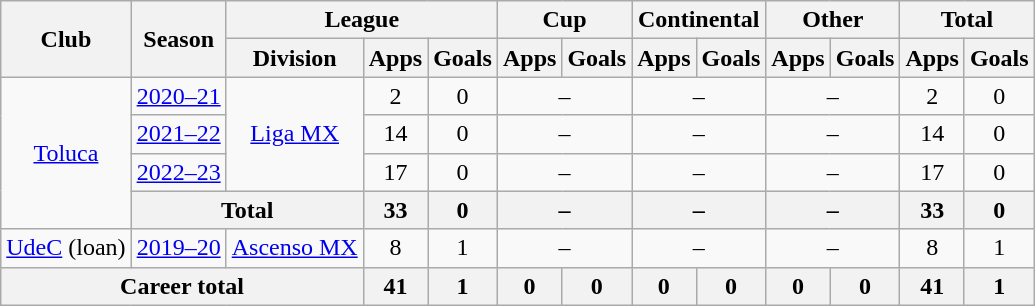<table class="wikitable" style="text-align: center">
<tr>
<th rowspan="2">Club</th>
<th rowspan="2">Season</th>
<th colspan="3">League</th>
<th colspan="2">Cup</th>
<th colspan="2">Continental</th>
<th colspan="2">Other</th>
<th colspan="2">Total</th>
</tr>
<tr>
<th>Division</th>
<th>Apps</th>
<th>Goals</th>
<th>Apps</th>
<th>Goals</th>
<th>Apps</th>
<th>Goals</th>
<th>Apps</th>
<th>Goals</th>
<th>Apps</th>
<th>Goals</th>
</tr>
<tr>
<td rowspan="4"><a href='#'>Toluca</a></td>
<td><a href='#'>2020–21</a></td>
<td rowspan="3"><a href='#'>Liga MX</a></td>
<td>2</td>
<td>0</td>
<td colspan="2">–</td>
<td colspan="2">–</td>
<td colspan="2">–</td>
<td>2</td>
<td>0</td>
</tr>
<tr>
<td><a href='#'>2021–22</a></td>
<td>14</td>
<td>0</td>
<td colspan="2">–</td>
<td colspan="2">–</td>
<td colspan="2">–</td>
<td>14</td>
<td>0</td>
</tr>
<tr>
<td><a href='#'>2022–23</a></td>
<td>17</td>
<td>0</td>
<td colspan="2">–</td>
<td colspan="2">–</td>
<td colspan="2">–</td>
<td>17</td>
<td>0</td>
</tr>
<tr>
<th colspan="2">Total</th>
<th>33</th>
<th>0</th>
<th colspan="2">–</th>
<th colspan="2">–</th>
<th colspan="2">–</th>
<th>33</th>
<th>0</th>
</tr>
<tr>
<td><a href='#'>UdeC</a> (loan)</td>
<td><a href='#'>2019–20</a></td>
<td><a href='#'>Ascenso MX</a></td>
<td>8</td>
<td>1</td>
<td colspan="2">–</td>
<td colspan="2">–</td>
<td colspan="2">–</td>
<td>8</td>
<td>1</td>
</tr>
<tr>
<th colspan=3>Career total</th>
<th>41</th>
<th>1</th>
<th>0</th>
<th>0</th>
<th>0</th>
<th>0</th>
<th>0</th>
<th>0</th>
<th>41</th>
<th>1</th>
</tr>
</table>
